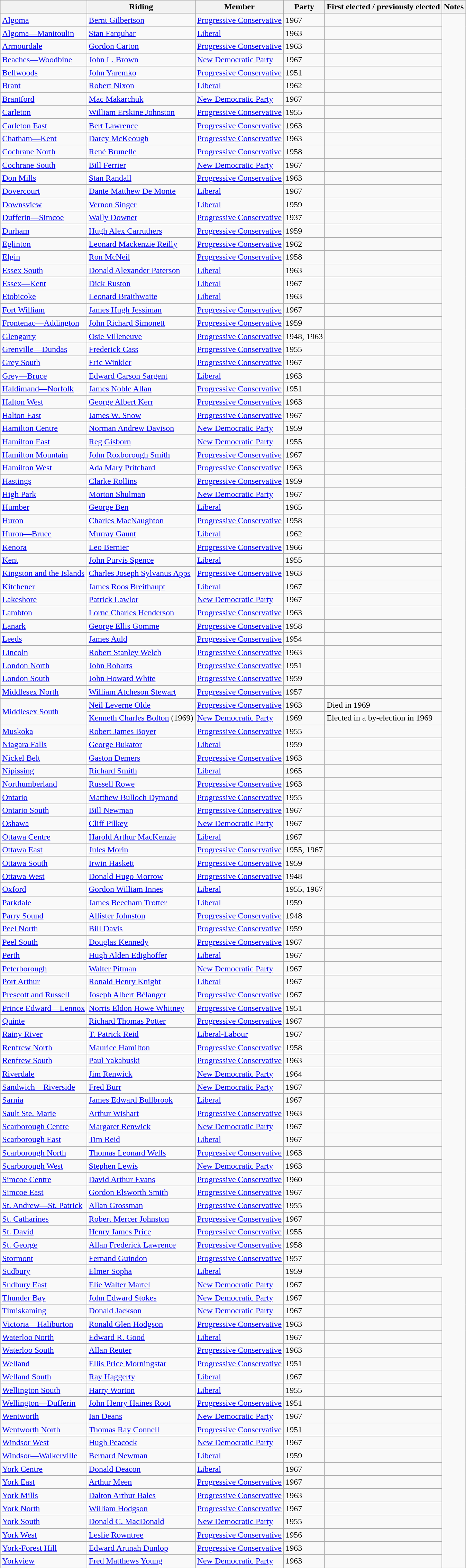<table class="wikitable sortable">
<tr>
<th></th>
<th>Riding</th>
<th>Member</th>
<th>Party</th>
<th>First elected / previously elected</th>
<th>Notes</th>
</tr>
<tr>
<td><a href='#'>Algoma</a></td>
<td><a href='#'>Bernt Gilbertson</a></td>
<td><a href='#'>Progressive Conservative</a></td>
<td>1967</td>
<td></td>
</tr>
<tr>
<td><a href='#'>Algoma—Manitoulin</a></td>
<td><a href='#'>Stan Farquhar</a></td>
<td><a href='#'>Liberal</a></td>
<td>1963</td>
<td></td>
</tr>
<tr>
<td><a href='#'>Armourdale</a></td>
<td><a href='#'>Gordon Carton</a></td>
<td><a href='#'>Progressive Conservative</a></td>
<td>1963</td>
<td></td>
</tr>
<tr>
<td><a href='#'>Beaches—Woodbine</a></td>
<td><a href='#'>John L. Brown</a></td>
<td><a href='#'>New Democratic Party</a></td>
<td>1967</td>
<td></td>
</tr>
<tr>
<td><a href='#'>Bellwoods</a></td>
<td><a href='#'>John Yaremko</a></td>
<td><a href='#'>Progressive Conservative</a></td>
<td>1951</td>
<td></td>
</tr>
<tr>
<td><a href='#'>Brant</a></td>
<td><a href='#'>Robert Nixon</a></td>
<td><a href='#'>Liberal</a></td>
<td>1962</td>
<td></td>
</tr>
<tr>
<td><a href='#'>Brantford</a></td>
<td><a href='#'>Mac Makarchuk</a></td>
<td><a href='#'>New Democratic Party</a></td>
<td>1967</td>
<td></td>
</tr>
<tr>
<td><a href='#'>Carleton</a></td>
<td><a href='#'>William Erskine Johnston</a></td>
<td><a href='#'>Progressive Conservative</a></td>
<td>1955</td>
<td></td>
</tr>
<tr>
<td><a href='#'>Carleton East</a></td>
<td><a href='#'>Bert Lawrence</a></td>
<td><a href='#'>Progressive Conservative</a></td>
<td>1963</td>
<td></td>
</tr>
<tr>
<td><a href='#'>Chatham—Kent</a></td>
<td><a href='#'>Darcy McKeough</a></td>
<td><a href='#'>Progressive Conservative</a></td>
<td>1963</td>
<td></td>
</tr>
<tr>
<td><a href='#'>Cochrane North</a></td>
<td><a href='#'>René Brunelle</a></td>
<td><a href='#'>Progressive Conservative</a></td>
<td>1958</td>
<td></td>
</tr>
<tr>
<td><a href='#'>Cochrane South</a></td>
<td><a href='#'>Bill Ferrier</a></td>
<td><a href='#'>New Democratic Party</a></td>
<td>1967</td>
<td></td>
</tr>
<tr>
<td><a href='#'>Don Mills</a></td>
<td><a href='#'>Stan Randall</a></td>
<td><a href='#'>Progressive Conservative</a></td>
<td>1963</td>
<td></td>
</tr>
<tr>
<td><a href='#'>Dovercourt</a></td>
<td><a href='#'>Dante Matthew De Monte</a></td>
<td><a href='#'>Liberal</a></td>
<td>1967</td>
<td></td>
</tr>
<tr>
<td><a href='#'>Downsview</a></td>
<td><a href='#'>Vernon Singer</a></td>
<td><a href='#'>Liberal</a></td>
<td>1959</td>
<td></td>
</tr>
<tr>
<td><a href='#'>Dufferin—Simcoe</a></td>
<td><a href='#'>Wally Downer</a></td>
<td><a href='#'>Progressive Conservative</a></td>
<td>1937</td>
<td></td>
</tr>
<tr>
<td><a href='#'>Durham</a></td>
<td><a href='#'>Hugh Alex Carruthers</a></td>
<td><a href='#'>Progressive Conservative</a></td>
<td>1959</td>
<td></td>
</tr>
<tr>
<td><a href='#'>Eglinton</a></td>
<td><a href='#'>Leonard Mackenzie Reilly</a></td>
<td><a href='#'>Progressive Conservative</a></td>
<td>1962</td>
<td></td>
</tr>
<tr>
<td><a href='#'>Elgin</a></td>
<td><a href='#'>Ron McNeil</a></td>
<td><a href='#'>Progressive Conservative</a></td>
<td>1958</td>
<td></td>
</tr>
<tr>
<td><a href='#'>Essex South</a></td>
<td><a href='#'>Donald Alexander Paterson</a></td>
<td><a href='#'>Liberal</a></td>
<td>1963</td>
<td></td>
</tr>
<tr>
<td><a href='#'>Essex—Kent</a></td>
<td><a href='#'>Dick Ruston</a></td>
<td><a href='#'>Liberal</a></td>
<td>1967</td>
<td></td>
</tr>
<tr>
<td><a href='#'>Etobicoke</a></td>
<td><a href='#'>Leonard Braithwaite</a></td>
<td><a href='#'>Liberal</a></td>
<td>1963</td>
<td></td>
</tr>
<tr>
<td><a href='#'>Fort William</a></td>
<td><a href='#'>James Hugh Jessiman</a></td>
<td><a href='#'>Progressive Conservative</a></td>
<td>1967</td>
<td></td>
</tr>
<tr>
<td><a href='#'>Frontenac—Addington</a></td>
<td><a href='#'>John Richard Simonett</a></td>
<td><a href='#'>Progressive Conservative</a></td>
<td>1959</td>
<td></td>
</tr>
<tr>
<td><a href='#'>Glengarry</a></td>
<td><a href='#'>Osie Villeneuve</a></td>
<td><a href='#'>Progressive Conservative</a></td>
<td>1948, 1963</td>
<td></td>
</tr>
<tr>
<td><a href='#'>Grenville—Dundas</a></td>
<td><a href='#'>Frederick Cass</a></td>
<td><a href='#'>Progressive Conservative</a></td>
<td>1955</td>
<td></td>
</tr>
<tr>
<td><a href='#'>Grey South</a></td>
<td><a href='#'>Eric Winkler</a></td>
<td><a href='#'>Progressive Conservative</a></td>
<td>1967</td>
<td></td>
</tr>
<tr>
<td><a href='#'>Grey—Bruce</a></td>
<td><a href='#'>Edward Carson Sargent</a></td>
<td><a href='#'>Liberal</a></td>
<td>1963</td>
<td></td>
</tr>
<tr>
<td><a href='#'>Haldimand—Norfolk</a></td>
<td><a href='#'>James Noble Allan</a></td>
<td><a href='#'>Progressive Conservative</a></td>
<td>1951</td>
<td></td>
</tr>
<tr>
<td><a href='#'>Halton West</a></td>
<td><a href='#'>George Albert Kerr</a></td>
<td><a href='#'>Progressive Conservative</a></td>
<td>1963</td>
<td></td>
</tr>
<tr>
<td><a href='#'>Halton East</a></td>
<td><a href='#'>James W. Snow</a></td>
<td><a href='#'>Progressive Conservative</a></td>
<td>1967</td>
<td></td>
</tr>
<tr>
<td><a href='#'>Hamilton Centre</a></td>
<td><a href='#'>Norman Andrew Davison</a></td>
<td><a href='#'>New Democratic Party</a></td>
<td>1959</td>
<td></td>
</tr>
<tr>
<td><a href='#'>Hamilton East</a></td>
<td><a href='#'>Reg Gisborn</a></td>
<td><a href='#'>New Democratic Party</a></td>
<td>1955</td>
<td></td>
</tr>
<tr>
<td><a href='#'>Hamilton Mountain</a></td>
<td><a href='#'>John Roxborough Smith</a></td>
<td><a href='#'>Progressive Conservative</a></td>
<td>1967</td>
<td></td>
</tr>
<tr>
<td><a href='#'>Hamilton West</a></td>
<td><a href='#'>Ada Mary Pritchard</a></td>
<td><a href='#'>Progressive Conservative</a></td>
<td>1963</td>
<td></td>
</tr>
<tr>
<td><a href='#'>Hastings</a></td>
<td><a href='#'>Clarke Rollins</a></td>
<td><a href='#'>Progressive Conservative</a></td>
<td>1959</td>
<td></td>
</tr>
<tr>
<td><a href='#'>High Park</a></td>
<td><a href='#'>Morton Shulman</a></td>
<td><a href='#'>New Democratic Party</a></td>
<td>1967</td>
<td></td>
</tr>
<tr>
<td><a href='#'>Humber</a></td>
<td><a href='#'>George Ben</a></td>
<td><a href='#'>Liberal</a></td>
<td>1965</td>
<td></td>
</tr>
<tr>
<td><a href='#'>Huron</a></td>
<td><a href='#'>Charles MacNaughton</a></td>
<td><a href='#'>Progressive Conservative</a></td>
<td>1958</td>
<td></td>
</tr>
<tr>
<td><a href='#'>Huron—Bruce</a></td>
<td><a href='#'>Murray Gaunt</a></td>
<td><a href='#'>Liberal</a></td>
<td>1962</td>
<td></td>
</tr>
<tr>
<td><a href='#'>Kenora</a></td>
<td><a href='#'>Leo Bernier</a></td>
<td><a href='#'>Progressive Conservative</a></td>
<td>1966</td>
<td></td>
</tr>
<tr>
<td><a href='#'>Kent</a></td>
<td><a href='#'>John Purvis Spence</a></td>
<td><a href='#'>Liberal</a></td>
<td>1955</td>
<td></td>
</tr>
<tr>
<td><a href='#'>Kingston and the Islands</a></td>
<td><a href='#'>Charles Joseph Sylvanus Apps</a></td>
<td><a href='#'>Progressive Conservative</a></td>
<td>1963</td>
<td></td>
</tr>
<tr>
<td><a href='#'>Kitchener</a></td>
<td><a href='#'>James Roos Breithaupt</a></td>
<td><a href='#'>Liberal</a></td>
<td>1967</td>
<td></td>
</tr>
<tr>
<td><a href='#'>Lakeshore</a></td>
<td><a href='#'>Patrick Lawlor</a></td>
<td><a href='#'>New Democratic Party</a></td>
<td>1967</td>
<td></td>
</tr>
<tr>
<td><a href='#'>Lambton</a></td>
<td><a href='#'>Lorne Charles Henderson</a></td>
<td><a href='#'>Progressive Conservative</a></td>
<td>1963</td>
<td></td>
</tr>
<tr>
<td><a href='#'>Lanark</a></td>
<td><a href='#'>George Ellis Gomme</a></td>
<td><a href='#'>Progressive Conservative</a></td>
<td>1958</td>
<td></td>
</tr>
<tr>
<td><a href='#'>Leeds</a></td>
<td><a href='#'>James Auld</a></td>
<td><a href='#'>Progressive Conservative</a></td>
<td>1954</td>
<td></td>
</tr>
<tr>
<td><a href='#'>Lincoln</a></td>
<td><a href='#'>Robert Stanley Welch</a></td>
<td><a href='#'>Progressive Conservative</a></td>
<td>1963</td>
<td></td>
</tr>
<tr>
<td><a href='#'>London North</a></td>
<td><a href='#'>John Robarts</a></td>
<td><a href='#'>Progressive Conservative</a></td>
<td>1951</td>
<td></td>
</tr>
<tr>
<td><a href='#'>London South</a></td>
<td><a href='#'>John Howard White</a></td>
<td><a href='#'>Progressive Conservative</a></td>
<td>1959</td>
<td></td>
</tr>
<tr>
<td><a href='#'>Middlesex North</a></td>
<td><a href='#'>William Atcheson Stewart</a></td>
<td><a href='#'>Progressive Conservative</a></td>
<td>1957</td>
<td></td>
</tr>
<tr>
<td rowspan="2"><a href='#'>Middlesex South</a></td>
<td><a href='#'>Neil Leverne Olde</a></td>
<td><a href='#'>Progressive Conservative</a></td>
<td>1963</td>
<td>Died in 1969</td>
</tr>
<tr>
<td><a href='#'>Kenneth Charles Bolton</a> (1969)</td>
<td><a href='#'>New Democratic Party</a></td>
<td>1969</td>
<td>Elected in a by-election in 1969</td>
</tr>
<tr>
<td><a href='#'>Muskoka</a></td>
<td><a href='#'>Robert James Boyer</a></td>
<td><a href='#'>Progressive Conservative</a></td>
<td>1955</td>
<td></td>
</tr>
<tr>
<td><a href='#'>Niagara Falls</a></td>
<td><a href='#'>George Bukator</a></td>
<td><a href='#'>Liberal</a></td>
<td>1959</td>
<td></td>
</tr>
<tr>
<td><a href='#'>Nickel Belt</a></td>
<td><a href='#'>Gaston Demers</a></td>
<td><a href='#'>Progressive Conservative</a></td>
<td>1963</td>
<td></td>
</tr>
<tr>
<td><a href='#'>Nipissing</a></td>
<td><a href='#'>Richard Smith</a></td>
<td><a href='#'>Liberal</a></td>
<td>1965</td>
<td></td>
</tr>
<tr>
<td><a href='#'>Northumberland</a></td>
<td><a href='#'>Russell Rowe</a></td>
<td><a href='#'>Progressive Conservative</a></td>
<td>1963</td>
<td></td>
</tr>
<tr>
<td><a href='#'>Ontario</a></td>
<td><a href='#'>Matthew Bulloch Dymond</a></td>
<td><a href='#'>Progressive Conservative</a></td>
<td>1955</td>
<td></td>
</tr>
<tr>
<td><a href='#'>Ontario South</a></td>
<td><a href='#'>Bill Newman</a></td>
<td><a href='#'>Progressive Conservative</a></td>
<td>1967</td>
<td></td>
</tr>
<tr>
<td><a href='#'>Oshawa</a></td>
<td><a href='#'>Cliff Pilkey</a></td>
<td><a href='#'>New Democratic Party</a></td>
<td>1967</td>
<td></td>
</tr>
<tr>
<td><a href='#'>Ottawa Centre</a></td>
<td><a href='#'>Harold Arthur MacKenzie</a></td>
<td><a href='#'>Liberal</a></td>
<td>1967</td>
<td></td>
</tr>
<tr>
<td><a href='#'>Ottawa East</a></td>
<td><a href='#'>Jules Morin</a></td>
<td><a href='#'>Progressive Conservative</a></td>
<td>1955, 1967</td>
<td></td>
</tr>
<tr>
<td><a href='#'>Ottawa South</a></td>
<td><a href='#'>Irwin Haskett</a></td>
<td><a href='#'>Progressive Conservative</a></td>
<td>1959</td>
<td></td>
</tr>
<tr>
<td><a href='#'>Ottawa West</a></td>
<td><a href='#'>Donald Hugo Morrow</a></td>
<td><a href='#'>Progressive Conservative</a></td>
<td>1948</td>
<td></td>
</tr>
<tr>
<td><a href='#'>Oxford</a></td>
<td><a href='#'>Gordon William Innes</a></td>
<td><a href='#'>Liberal</a></td>
<td>1955, 1967</td>
<td></td>
</tr>
<tr>
<td><a href='#'>Parkdale</a></td>
<td><a href='#'>James Beecham Trotter</a></td>
<td><a href='#'>Liberal</a></td>
<td>1959</td>
<td></td>
</tr>
<tr>
<td><a href='#'>Parry Sound</a></td>
<td><a href='#'>Allister Johnston</a></td>
<td><a href='#'>Progressive Conservative</a></td>
<td>1948</td>
<td></td>
</tr>
<tr>
<td><a href='#'>Peel North</a></td>
<td><a href='#'>Bill Davis</a></td>
<td><a href='#'>Progressive Conservative</a></td>
<td>1959</td>
<td></td>
</tr>
<tr>
<td><a href='#'>Peel South</a></td>
<td><a href='#'>Douglas Kennedy</a></td>
<td><a href='#'>Progressive Conservative</a></td>
<td>1967</td>
<td></td>
</tr>
<tr>
<td><a href='#'>Perth</a></td>
<td><a href='#'>Hugh Alden Edighoffer</a></td>
<td><a href='#'>Liberal</a></td>
<td>1967</td>
<td></td>
</tr>
<tr>
<td><a href='#'>Peterborough</a></td>
<td><a href='#'>Walter Pitman</a></td>
<td><a href='#'>New Democratic Party</a></td>
<td>1967</td>
<td></td>
</tr>
<tr>
<td><a href='#'>Port Arthur</a></td>
<td><a href='#'>Ronald Henry Knight</a></td>
<td><a href='#'>Liberal</a></td>
<td>1967</td>
<td></td>
</tr>
<tr>
<td><a href='#'>Prescott and Russell</a></td>
<td><a href='#'>Joseph Albert Bélanger</a></td>
<td><a href='#'>Progressive Conservative</a></td>
<td>1967</td>
<td></td>
</tr>
<tr>
<td><a href='#'>Prince Edward—Lennox</a></td>
<td><a href='#'>Norris Eldon Howe Whitney</a></td>
<td><a href='#'>Progressive Conservative</a></td>
<td>1951</td>
<td></td>
</tr>
<tr>
<td><a href='#'>Quinte</a></td>
<td><a href='#'>Richard Thomas Potter</a></td>
<td><a href='#'>Progressive Conservative</a></td>
<td>1967</td>
<td></td>
</tr>
<tr>
<td><a href='#'>Rainy River</a></td>
<td><a href='#'>T. Patrick Reid</a></td>
<td><a href='#'>Liberal-Labour</a></td>
<td>1967</td>
<td></td>
</tr>
<tr>
<td><a href='#'>Renfrew North</a></td>
<td><a href='#'>Maurice Hamilton</a></td>
<td><a href='#'>Progressive Conservative</a></td>
<td>1958</td>
<td></td>
</tr>
<tr>
<td><a href='#'>Renfrew South</a></td>
<td><a href='#'>Paul Yakabuski</a></td>
<td><a href='#'>Progressive Conservative</a></td>
<td>1963</td>
<td></td>
</tr>
<tr>
<td><a href='#'>Riverdale</a></td>
<td><a href='#'>Jim Renwick</a></td>
<td><a href='#'>New Democratic Party</a></td>
<td>1964</td>
<td></td>
</tr>
<tr>
<td><a href='#'>Sandwich—Riverside</a></td>
<td><a href='#'>Fred Burr</a></td>
<td><a href='#'>New Democratic Party</a></td>
<td>1967</td>
<td></td>
</tr>
<tr>
<td><a href='#'>Sarnia</a></td>
<td><a href='#'>James Edward Bullbrook</a></td>
<td><a href='#'>Liberal</a></td>
<td>1967</td>
<td></td>
</tr>
<tr>
<td><a href='#'>Sault Ste. Marie</a></td>
<td><a href='#'>Arthur Wishart</a></td>
<td><a href='#'>Progressive Conservative</a></td>
<td>1963</td>
<td></td>
</tr>
<tr>
<td><a href='#'>Scarborough Centre</a></td>
<td><a href='#'>Margaret Renwick</a></td>
<td><a href='#'>New Democratic Party</a></td>
<td>1967</td>
<td></td>
</tr>
<tr>
<td><a href='#'>Scarborough East</a></td>
<td><a href='#'>Tim Reid</a></td>
<td><a href='#'>Liberal</a></td>
<td>1967</td>
<td></td>
</tr>
<tr>
<td><a href='#'>Scarborough North</a></td>
<td><a href='#'>Thomas Leonard Wells</a></td>
<td><a href='#'>Progressive Conservative</a></td>
<td>1963</td>
<td></td>
</tr>
<tr>
<td><a href='#'>Scarborough West</a></td>
<td><a href='#'>Stephen Lewis</a></td>
<td><a href='#'>New Democratic Party</a></td>
<td>1963</td>
<td></td>
</tr>
<tr>
<td><a href='#'>Simcoe Centre</a></td>
<td><a href='#'>David Arthur Evans</a></td>
<td><a href='#'>Progressive Conservative</a></td>
<td>1960</td>
<td></td>
</tr>
<tr>
<td><a href='#'>Simcoe East</a></td>
<td><a href='#'>Gordon Elsworth Smith</a></td>
<td><a href='#'>Progressive Conservative</a></td>
<td>1967</td>
<td></td>
</tr>
<tr>
<td><a href='#'>St. Andrew—St. Patrick</a></td>
<td><a href='#'>Allan Grossman</a></td>
<td><a href='#'>Progressive Conservative</a></td>
<td>1955</td>
<td></td>
</tr>
<tr>
<td><a href='#'>St. Catharines</a></td>
<td><a href='#'>Robert Mercer Johnston</a></td>
<td><a href='#'>Progressive Conservative</a></td>
<td>1967</td>
<td></td>
</tr>
<tr>
<td><a href='#'>St. David</a></td>
<td><a href='#'>Henry James Price</a></td>
<td><a href='#'>Progressive Conservative</a></td>
<td>1955</td>
<td></td>
</tr>
<tr>
<td><a href='#'>St. George</a></td>
<td><a href='#'>Allan Frederick Lawrence</a></td>
<td><a href='#'>Progressive Conservative</a></td>
<td>1958</td>
<td></td>
</tr>
<tr>
<td><a href='#'>Stormont</a></td>
<td><a href='#'>Fernand Guindon</a></td>
<td><a href='#'>Progressive Conservative</a></td>
<td>1957</td>
<td></td>
</tr>
<tr>
<td><a href='#'>Sudbury</a></td>
<td><a href='#'>Elmer Sopha</a></td>
<td><a href='#'>Liberal</a></td>
<td>1959</td>
</tr>
<tr>
<td><a href='#'>Sudbury East</a></td>
<td><a href='#'>Elie Walter Martel</a></td>
<td><a href='#'>New Democratic Party</a></td>
<td>1967</td>
<td></td>
</tr>
<tr>
<td><a href='#'>Thunder Bay</a></td>
<td><a href='#'>John Edward Stokes</a></td>
<td><a href='#'>New Democratic Party</a></td>
<td>1967</td>
<td></td>
</tr>
<tr>
<td><a href='#'>Timiskaming</a></td>
<td><a href='#'>Donald Jackson</a></td>
<td><a href='#'>New Democratic Party</a></td>
<td>1967</td>
<td></td>
</tr>
<tr>
<td><a href='#'>Victoria—Haliburton</a></td>
<td><a href='#'>Ronald Glen Hodgson</a></td>
<td><a href='#'>Progressive Conservative</a></td>
<td>1963</td>
<td></td>
</tr>
<tr>
<td><a href='#'>Waterloo North</a></td>
<td><a href='#'>Edward R. Good</a></td>
<td><a href='#'>Liberal</a></td>
<td>1967</td>
<td></td>
</tr>
<tr>
<td><a href='#'>Waterloo South</a></td>
<td><a href='#'>Allan Reuter</a></td>
<td><a href='#'>Progressive Conservative</a></td>
<td>1963</td>
<td></td>
</tr>
<tr>
<td><a href='#'>Welland</a></td>
<td><a href='#'>Ellis Price Morningstar</a></td>
<td><a href='#'>Progressive Conservative</a></td>
<td>1951</td>
<td></td>
</tr>
<tr>
<td><a href='#'>Welland South</a></td>
<td><a href='#'>Ray Haggerty</a></td>
<td><a href='#'>Liberal</a></td>
<td>1967</td>
<td></td>
</tr>
<tr>
<td><a href='#'>Wellington South</a></td>
<td><a href='#'>Harry Worton</a></td>
<td><a href='#'>Liberal</a></td>
<td>1955</td>
<td></td>
</tr>
<tr>
<td><a href='#'>Wellington—Dufferin</a></td>
<td><a href='#'>John Henry Haines Root</a></td>
<td><a href='#'>Progressive Conservative</a></td>
<td>1951</td>
<td></td>
</tr>
<tr>
<td><a href='#'>Wentworth</a></td>
<td><a href='#'>Ian Deans</a></td>
<td><a href='#'>New Democratic Party</a></td>
<td>1967</td>
<td></td>
</tr>
<tr>
<td><a href='#'>Wentworth North</a></td>
<td><a href='#'>Thomas Ray Connell</a></td>
<td><a href='#'>Progressive Conservative</a></td>
<td>1951</td>
<td></td>
</tr>
<tr>
<td><a href='#'>Windsor West</a></td>
<td><a href='#'>Hugh Peacock</a></td>
<td><a href='#'>New Democratic Party</a></td>
<td>1967</td>
<td></td>
</tr>
<tr>
<td><a href='#'>Windsor—Walkerville</a></td>
<td><a href='#'>Bernard Newman</a></td>
<td><a href='#'>Liberal</a></td>
<td>1959</td>
<td></td>
</tr>
<tr>
<td><a href='#'>York Centre</a></td>
<td><a href='#'>Donald Deacon</a></td>
<td><a href='#'>Liberal</a></td>
<td>1967</td>
<td></td>
</tr>
<tr>
<td><a href='#'>York East</a></td>
<td><a href='#'>Arthur Meen</a></td>
<td><a href='#'>Progressive Conservative</a></td>
<td>1967</td>
<td></td>
</tr>
<tr>
<td><a href='#'>York Mills</a></td>
<td><a href='#'>Dalton Arthur Bales</a></td>
<td><a href='#'>Progressive Conservative</a></td>
<td>1963</td>
<td></td>
</tr>
<tr>
<td><a href='#'>York North</a></td>
<td><a href='#'>William Hodgson</a></td>
<td><a href='#'>Progressive Conservative</a></td>
<td>1967</td>
<td></td>
</tr>
<tr>
<td><a href='#'>York South</a></td>
<td><a href='#'>Donald C. MacDonald</a></td>
<td><a href='#'>New Democratic Party</a></td>
<td>1955</td>
<td></td>
</tr>
<tr>
<td><a href='#'>York West</a></td>
<td><a href='#'>Leslie Rowntree</a></td>
<td><a href='#'>Progressive Conservative</a></td>
<td>1956</td>
<td></td>
</tr>
<tr>
<td><a href='#'>York-Forest Hill</a></td>
<td><a href='#'>Edward Arunah Dunlop</a></td>
<td><a href='#'>Progressive Conservative</a></td>
<td>1963</td>
<td></td>
</tr>
<tr>
<td><a href='#'>Yorkview</a></td>
<td><a href='#'>Fred Matthews Young</a></td>
<td><a href='#'>New Democratic Party</a></td>
<td>1963</td>
<td></td>
</tr>
</table>
